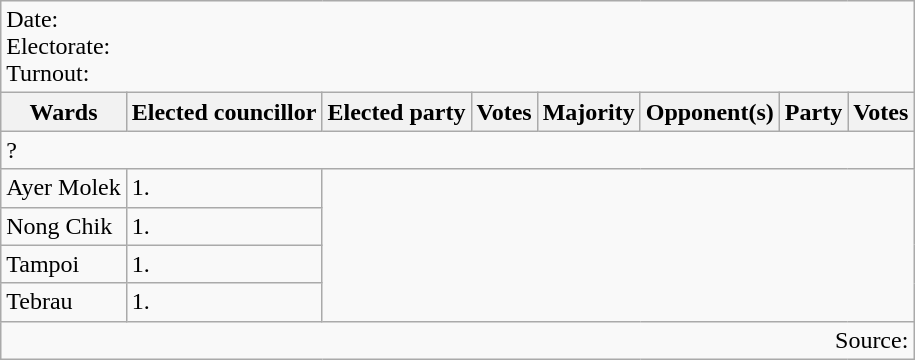<table class=wikitable>
<tr>
<td colspan=8>Date: <br>Electorate: <br>Turnout:</td>
</tr>
<tr>
<th>Wards</th>
<th>Elected councillor</th>
<th>Elected party</th>
<th>Votes</th>
<th>Majority</th>
<th>Opponent(s)</th>
<th>Party</th>
<th>Votes</th>
</tr>
<tr>
<td colspan=8>?</td>
</tr>
<tr>
<td>Ayer Molek</td>
<td>1.</td>
</tr>
<tr>
<td>Nong Chik</td>
<td>1.</td>
</tr>
<tr>
<td>Tampoi</td>
<td>1.</td>
</tr>
<tr>
<td>Tebrau</td>
<td>1.</td>
</tr>
<tr>
<td colspan=8 align=right>Source:</td>
</tr>
</table>
